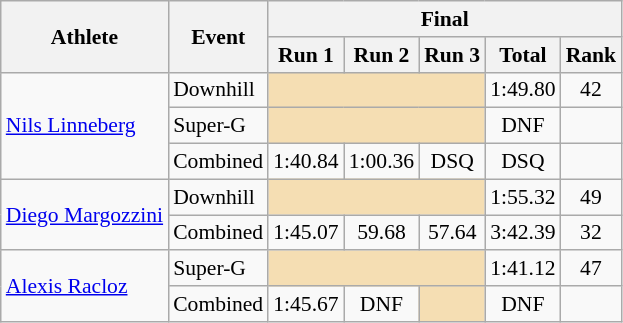<table class="wikitable" style="font-size:90%">
<tr>
<th rowspan="2">Athlete</th>
<th rowspan="2">Event</th>
<th colspan="5">Final</th>
</tr>
<tr>
<th>Run 1</th>
<th>Run 2</th>
<th>Run 3</th>
<th>Total</th>
<th>Rank</th>
</tr>
<tr>
<td rowspan="3"><a href='#'>Nils Linneberg</a></td>
<td>Downhill</td>
<td colspan="3" bgcolor="wheat"></td>
<td align="center">1:49.80</td>
<td align="center">42</td>
</tr>
<tr>
<td>Super-G</td>
<td colspan="3" bgcolor="wheat"></td>
<td align="center">DNF</td>
<td align="center"></td>
</tr>
<tr>
<td>Combined</td>
<td align="center">1:40.84</td>
<td align="center">1:00.36</td>
<td align="center">DSQ</td>
<td align="center">DSQ</td>
<td align="center"></td>
</tr>
<tr>
<td rowspan="2"><a href='#'>Diego Margozzini</a></td>
<td>Downhill</td>
<td colspan="3" bgcolor="wheat"></td>
<td align="center">1:55.32</td>
<td align="center">49</td>
</tr>
<tr>
<td>Combined</td>
<td align="center">1:45.07</td>
<td align="center">59.68</td>
<td align="center">57.64</td>
<td align="center">3:42.39</td>
<td align="center">32</td>
</tr>
<tr>
<td rowspan="2"><a href='#'>Alexis Racloz</a></td>
<td>Super-G</td>
<td colspan="3" bgcolor="wheat"></td>
<td align="center">1:41.12</td>
<td align="center">47</td>
</tr>
<tr>
<td>Combined</td>
<td align="center">1:45.67</td>
<td align="center">DNF</td>
<td colspan="1" bgcolor="wheat"></td>
<td align="center">DNF</td>
<td align="center"></td>
</tr>
</table>
